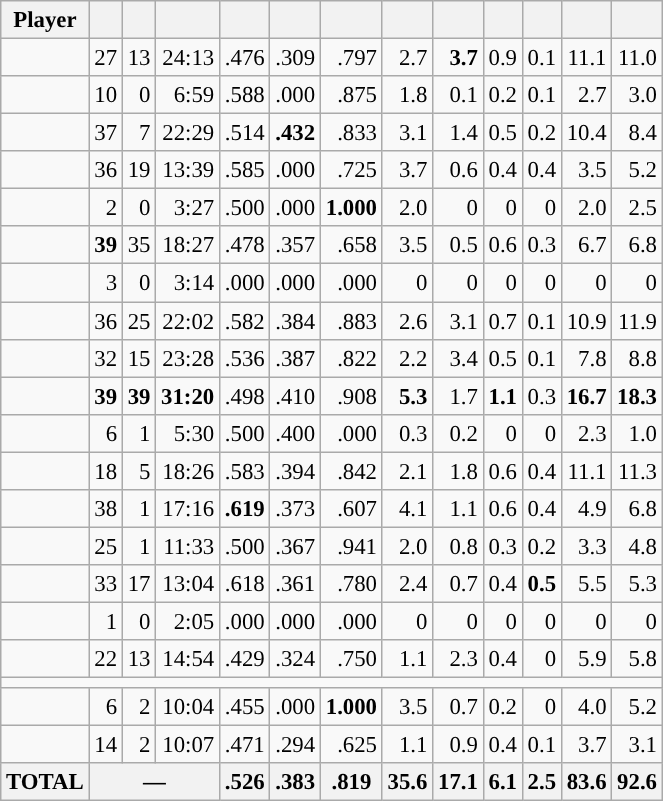<table class="wikitable sortable" style="font-size:95%; text-align:right;">
<tr>
<th>Player</th>
<th></th>
<th></th>
<th></th>
<th></th>
<th></th>
<th></th>
<th></th>
<th></th>
<th></th>
<th></th>
<th></th>
<th></th>
</tr>
<tr>
<td></td>
<td>27</td>
<td>13</td>
<td>24:13</td>
<td>.476</td>
<td>.309</td>
<td>.797</td>
<td>2.7</td>
<td><strong>3.7</strong></td>
<td>0.9</td>
<td>0.1</td>
<td>11.1</td>
<td>11.0</td>
</tr>
<tr>
<td></td>
<td>10</td>
<td>0</td>
<td>6:59</td>
<td>.588</td>
<td>.000</td>
<td>.875</td>
<td>1.8</td>
<td>0.1</td>
<td>0.2</td>
<td>0.1</td>
<td>2.7</td>
<td>3.0</td>
</tr>
<tr>
<td></td>
<td>37</td>
<td>7</td>
<td>22:29</td>
<td>.514</td>
<td><strong>.432</strong></td>
<td>.833</td>
<td>3.1</td>
<td>1.4</td>
<td>0.5</td>
<td>0.2</td>
<td>10.4</td>
<td>8.4</td>
</tr>
<tr>
<td></td>
<td>36</td>
<td>19</td>
<td>13:39</td>
<td>.585</td>
<td>.000</td>
<td>.725</td>
<td>3.7</td>
<td>0.6</td>
<td>0.4</td>
<td>0.4</td>
<td>3.5</td>
<td>5.2</td>
</tr>
<tr>
<td></td>
<td>2</td>
<td>0</td>
<td>3:27</td>
<td>.500</td>
<td>.000</td>
<td><strong>1.000</strong></td>
<td>2.0</td>
<td>0</td>
<td>0</td>
<td>0</td>
<td>2.0</td>
<td>2.5</td>
</tr>
<tr>
<td></td>
<td><strong>39</strong></td>
<td>35</td>
<td>18:27</td>
<td>.478</td>
<td>.357</td>
<td>.658</td>
<td>3.5</td>
<td>0.5</td>
<td>0.6</td>
<td>0.3</td>
<td>6.7</td>
<td>6.8</td>
</tr>
<tr>
<td></td>
<td>3</td>
<td>0</td>
<td>3:14</td>
<td>.000</td>
<td>.000</td>
<td>.000</td>
<td>0</td>
<td>0</td>
<td>0</td>
<td>0</td>
<td>0</td>
<td>0</td>
</tr>
<tr>
<td></td>
<td>36</td>
<td>25</td>
<td>22:02</td>
<td>.582</td>
<td>.384</td>
<td>.883</td>
<td>2.6</td>
<td>3.1</td>
<td>0.7</td>
<td>0.1</td>
<td>10.9</td>
<td>11.9</td>
</tr>
<tr>
<td></td>
<td>32</td>
<td>15</td>
<td>23:28</td>
<td>.536</td>
<td>.387</td>
<td>.822</td>
<td>2.2</td>
<td>3.4</td>
<td>0.5</td>
<td>0.1</td>
<td>7.8</td>
<td>8.8</td>
</tr>
<tr>
<td></td>
<td><strong>39</strong></td>
<td><strong>39</strong></td>
<td><strong>31:20</strong></td>
<td>.498</td>
<td>.410</td>
<td>.908</td>
<td><strong>5.3</strong></td>
<td>1.7</td>
<td><strong>1.1</strong></td>
<td>0.3</td>
<td><strong>16.7</strong></td>
<td><strong>18.3</strong></td>
</tr>
<tr>
<td></td>
<td>6</td>
<td>1</td>
<td>5:30</td>
<td>.500</td>
<td>.400</td>
<td>.000</td>
<td>0.3</td>
<td>0.2</td>
<td>0</td>
<td>0</td>
<td>2.3</td>
<td>1.0</td>
</tr>
<tr>
<td></td>
<td>18</td>
<td>5</td>
<td>18:26</td>
<td>.583</td>
<td>.394</td>
<td>.842</td>
<td>2.1</td>
<td>1.8</td>
<td>0.6</td>
<td>0.4</td>
<td>11.1</td>
<td>11.3</td>
</tr>
<tr>
<td></td>
<td>38</td>
<td>1</td>
<td>17:16</td>
<td><strong>.619</strong></td>
<td>.373</td>
<td>.607</td>
<td>4.1</td>
<td>1.1</td>
<td>0.6</td>
<td>0.4</td>
<td>4.9</td>
<td>6.8</td>
</tr>
<tr>
<td></td>
<td>25</td>
<td>1</td>
<td>11:33</td>
<td>.500</td>
<td>.367</td>
<td>.941</td>
<td>2.0</td>
<td>0.8</td>
<td>0.3</td>
<td>0.2</td>
<td>3.3</td>
<td>4.8</td>
</tr>
<tr>
<td></td>
<td>33</td>
<td>17</td>
<td>13:04</td>
<td>.618</td>
<td>.361</td>
<td>.780</td>
<td>2.4</td>
<td>0.7</td>
<td>0.4</td>
<td><strong>0.5</strong></td>
<td>5.5</td>
<td>5.3</td>
</tr>
<tr>
<td></td>
<td>1</td>
<td>0</td>
<td>2:05</td>
<td>.000</td>
<td>.000</td>
<td>.000</td>
<td>0</td>
<td>0</td>
<td>0</td>
<td>0</td>
<td>0</td>
<td>0</td>
</tr>
<tr>
<td></td>
<td>22</td>
<td>13</td>
<td>14:54</td>
<td>.429</td>
<td>.324</td>
<td>.750</td>
<td>1.1</td>
<td>2.3</td>
<td>0.4</td>
<td>0</td>
<td>5.9</td>
<td>5.8</td>
</tr>
<tr class="sortbottom">
<td colspan=13></td>
</tr>
<tr>
<td><em></em></td>
<td>6</td>
<td>2</td>
<td>10:04</td>
<td>.455</td>
<td>.000</td>
<td><strong>1.000</strong></td>
<td>3.5</td>
<td>0.7</td>
<td>0.2</td>
<td>0</td>
<td>4.0</td>
<td>5.2</td>
</tr>
<tr>
<td><em></em></td>
<td>14</td>
<td>2</td>
<td>10:07</td>
<td>.471</td>
<td>.294</td>
<td>.625</td>
<td>1.1</td>
<td>0.9</td>
<td>0.4</td>
<td>0.1</td>
<td>3.7</td>
<td>3.1</td>
</tr>
<tr>
<th align=center><strong>TOTAL</strong></th>
<th colspan=3>—</th>
<th>.526</th>
<th>.383</th>
<th>.819</th>
<th>35.6</th>
<th>17.1</th>
<th>6.1</th>
<th>2.5</th>
<th>83.6</th>
<th>92.6</th>
</tr>
</table>
